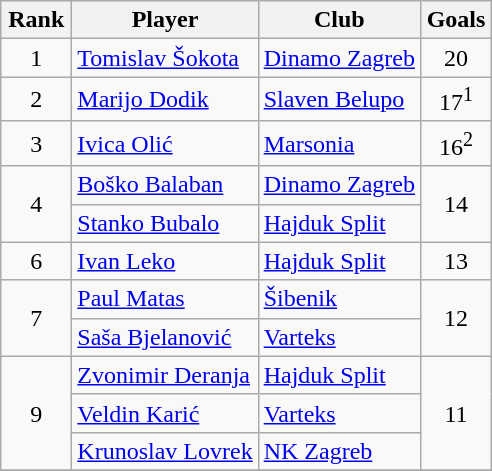<table class="wikitable">
<tr>
<th width="40px">Rank</th>
<th>Player</th>
<th>Club</th>
<th width="40px">Goals</th>
</tr>
<tr>
<td align="center">1</td>
<td> <a href='#'>Tomislav Šokota</a></td>
<td><a href='#'>Dinamo Zagreb</a></td>
<td align=center>20</td>
</tr>
<tr>
<td align="center">2</td>
<td> <a href='#'>Marijo Dodik</a></td>
<td><a href='#'>Slaven Belupo</a></td>
<td align=center>17<sup>1</sup></td>
</tr>
<tr>
<td align="center">3</td>
<td> <a href='#'>Ivica Olić</a></td>
<td><a href='#'>Marsonia</a></td>
<td align="center">16<sup>2</sup></td>
</tr>
<tr>
<td rowspan=2 align=center>4</td>
<td> <a href='#'>Boško Balaban</a></td>
<td><a href='#'>Dinamo Zagreb</a></td>
<td rowspan=2 align=center>14</td>
</tr>
<tr>
<td> <a href='#'>Stanko Bubalo</a></td>
<td><a href='#'>Hajduk Split</a></td>
</tr>
<tr>
<td align=center>6</td>
<td> <a href='#'>Ivan Leko</a></td>
<td><a href='#'>Hajduk Split</a></td>
<td align=center>13</td>
</tr>
<tr>
<td rowspan=2 align=center>7</td>
<td> <a href='#'>Paul Matas</a></td>
<td><a href='#'>Šibenik</a></td>
<td rowspan=2 align=center>12</td>
</tr>
<tr>
<td> <a href='#'>Saša Bjelanović</a></td>
<td><a href='#'>Varteks</a></td>
</tr>
<tr>
<td rowspan=3 align=center>9</td>
<td> <a href='#'>Zvonimir Deranja</a></td>
<td><a href='#'>Hajduk Split</a></td>
<td rowspan=3 align=center>11</td>
</tr>
<tr>
<td> <a href='#'>Veldin Karić</a></td>
<td><a href='#'>Varteks</a></td>
</tr>
<tr>
<td> <a href='#'>Krunoslav Lovrek</a></td>
<td><a href='#'>NK Zagreb</a></td>
</tr>
<tr>
</tr>
</table>
